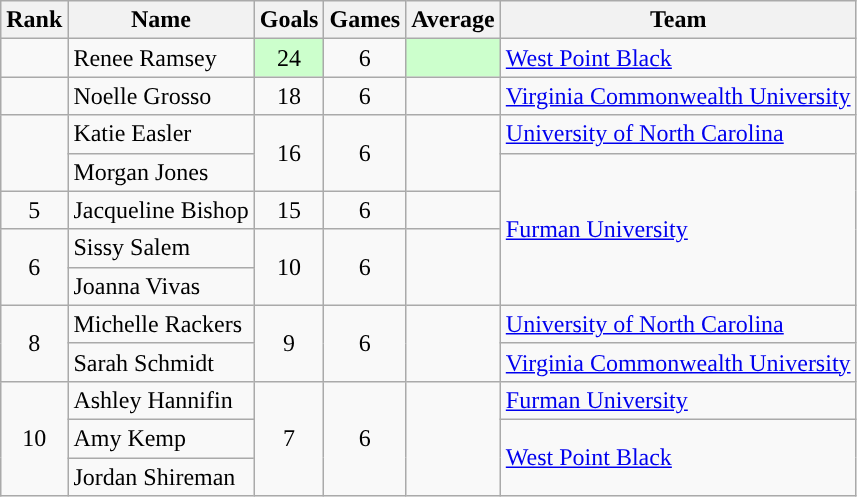<table class="wikitable sortable"  style="text-align:center">
<tr>
<th>Rank</th>
<th>Name</th>
<th>Goals</th>
<th>Games</th>
<th>Average</th>
<th>Team</th>
</tr>
<tr>
<td></td>
<td align="left">Renee Ramsey</td>
<td bgcolor=#ccffcc>24</td>
<td>6</td>
<td bgcolor=#ccffcc></td>
<td align="left"><a href='#'>West Point Black</a></td>
</tr>
<tr>
<td></td>
<td align="left">Noelle Grosso</td>
<td>18</td>
<td>6</td>
<td></td>
<td align="left"><a href='#'>Virginia Commonwealth University</a></td>
</tr>
<tr>
<td rowspan="2"></td>
<td align="left">Katie Easler</td>
<td rowspan="2">16</td>
<td rowspan="2">6</td>
<td rowspan="2"></td>
<td align="left"><a href='#'>University of North Carolina</a></td>
</tr>
<tr>
<td align="left">Morgan Jones</td>
<td align="left" rowspan="4"><a href='#'>Furman University</a></td>
</tr>
<tr>
<td>5</td>
<td align="left">Jacqueline Bishop</td>
<td>15</td>
<td>6</td>
<td></td>
</tr>
<tr>
<td rowspan="2">6</td>
<td align="left">Sissy Salem</td>
<td rowspan="2">10</td>
<td rowspan="2">6</td>
<td rowspan="2"></td>
</tr>
<tr>
<td align="left">Joanna Vivas</td>
</tr>
<tr>
<td rowspan="2">8</td>
<td align="left">Michelle Rackers</td>
<td rowspan="2">9</td>
<td rowspan="2">6</td>
<td rowspan="2"></td>
<td align="left"><a href='#'>University of North Carolina</a></td>
</tr>
<tr>
<td align="left">Sarah Schmidt</td>
<td align="left"><a href='#'>Virginia Commonwealth University</a></td>
</tr>
<tr>
<td rowspan="3">10</td>
<td align="left">Ashley Hannifin</td>
<td rowspan="3">7</td>
<td rowspan="3">6</td>
<td rowspan="3"></td>
<td align="left"><a href='#'>Furman University</a></td>
</tr>
<tr>
<td align="left">Amy Kemp</td>
<td align="left" rowspan="2"><a href='#'>West Point Black</a></td>
</tr>
<tr>
<td align="left">Jordan Shireman</td>
</tr>
</table>
